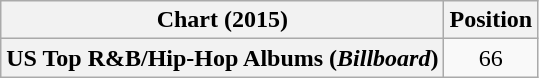<table class="wikitable plainrowheaders" style="text-align:center">
<tr>
<th scope="col">Chart (2015)</th>
<th scope="col">Position</th>
</tr>
<tr>
<th scope="row">US Top R&B/Hip-Hop Albums (<em>Billboard</em>)</th>
<td>66</td>
</tr>
</table>
